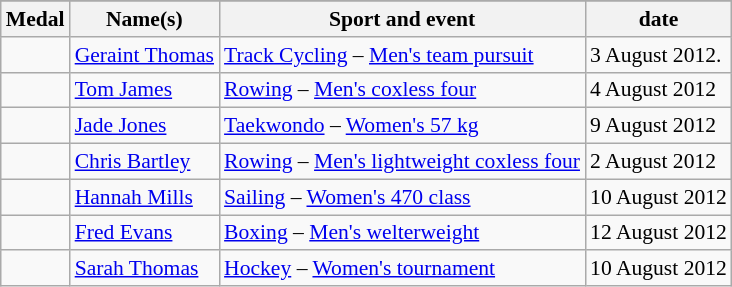<table class="wikitable" style="font-size:90%">
<tr>
</tr>
<tr>
<th>Medal</th>
<th>Name(s)</th>
<th>Sport and event</th>
<th>date</th>
</tr>
<tr>
<td></td>
<td><a href='#'>Geraint Thomas</a></td>
<td><a href='#'>Track Cycling</a> – <a href='#'>Men's team pursuit</a></td>
<td>3 August 2012.</td>
</tr>
<tr>
<td></td>
<td><a href='#'>Tom James</a></td>
<td><a href='#'>Rowing</a> – <a href='#'>Men's coxless four</a></td>
<td>4 August 2012</td>
</tr>
<tr>
<td></td>
<td><a href='#'>Jade Jones</a></td>
<td><a href='#'>Taekwondo</a> – <a href='#'>Women's 57 kg</a></td>
<td>9 August 2012</td>
</tr>
<tr>
<td></td>
<td><a href='#'>Chris Bartley</a></td>
<td><a href='#'>Rowing</a> – <a href='#'>Men's lightweight coxless four</a></td>
<td>2 August 2012</td>
</tr>
<tr>
<td></td>
<td><a href='#'>Hannah Mills</a></td>
<td><a href='#'>Sailing</a> – <a href='#'>Women's 470 class</a></td>
<td>10 August 2012</td>
</tr>
<tr>
<td></td>
<td><a href='#'>Fred Evans</a></td>
<td><a href='#'>Boxing</a> – <a href='#'>Men's welterweight</a></td>
<td>12 August 2012</td>
</tr>
<tr>
<td></td>
<td><a href='#'>Sarah Thomas</a></td>
<td><a href='#'>Hockey</a> – <a href='#'>Women's tournament</a></td>
<td>10 August 2012</td>
</tr>
</table>
